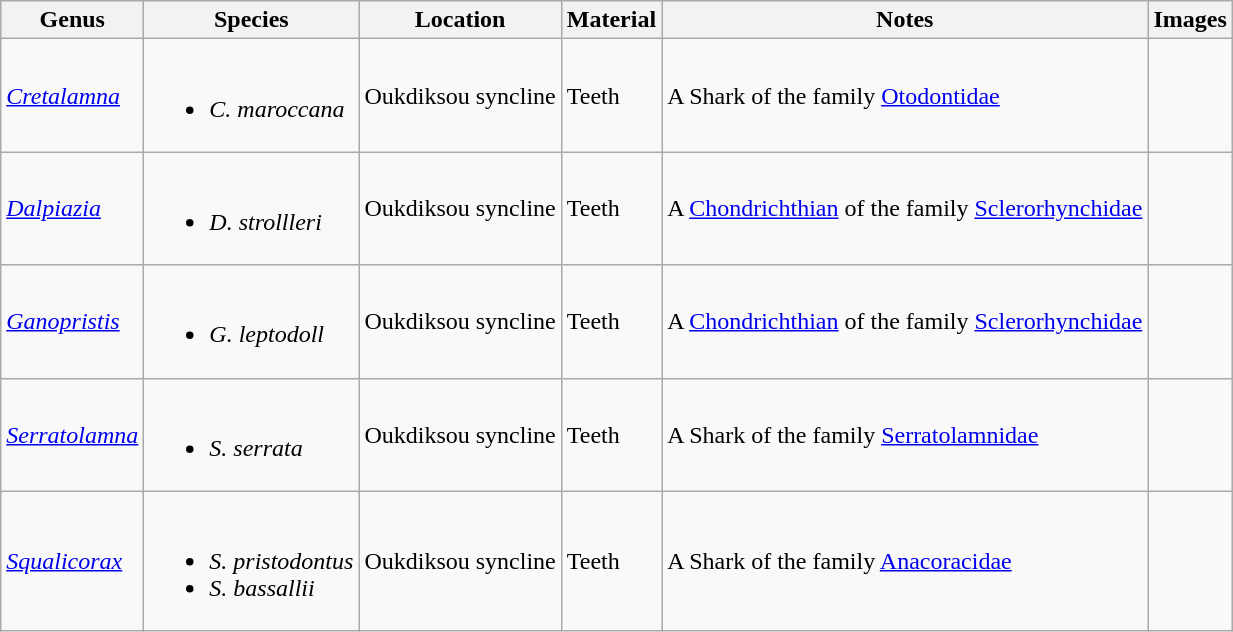<table class="wikitable">
<tr>
<th>Genus</th>
<th>Species</th>
<th>Location</th>
<th>Material</th>
<th>Notes</th>
<th>Images</th>
</tr>
<tr>
<td><em><a href='#'>Cretalamna</a></em></td>
<td><br><ul><li><em>C. maroccana</em></li></ul></td>
<td>Oukdiksou syncline</td>
<td>Teeth</td>
<td>A Shark of the family <a href='#'>Otodontidae</a></td>
<td></td>
</tr>
<tr>
<td><em><a href='#'>Dalpiazia</a></em></td>
<td><br><ul><li><em>D. strollleri</em></li></ul></td>
<td>Oukdiksou syncline</td>
<td>Teeth</td>
<td>A <a href='#'>Chondrichthian</a> of the family <a href='#'>Sclerorhynchidae</a></td>
<td></td>
</tr>
<tr>
<td><em><a href='#'>Ganopristis</a></em></td>
<td><br><ul><li><em>G. leptodoll</em></li></ul></td>
<td>Oukdiksou syncline</td>
<td>Teeth</td>
<td>A <a href='#'>Chondrichthian</a> of the family <a href='#'>Sclerorhynchidae</a></td>
<td></td>
</tr>
<tr>
<td><em><a href='#'>Serratolamna</a></em></td>
<td><br><ul><li><em>S. serrata</em></li></ul></td>
<td>Oukdiksou syncline</td>
<td>Teeth</td>
<td>A Shark of the family <a href='#'>Serratolamnidae</a></td>
<td></td>
</tr>
<tr>
<td><em><a href='#'>Squalicorax</a></em></td>
<td><br><ul><li><em>S. pristodontus</em></li><li><em>S. bassallii</em></li></ul></td>
<td>Oukdiksou syncline</td>
<td>Teeth</td>
<td>A Shark of the family <a href='#'>Anacoracidae</a></td>
<td></td>
</tr>
</table>
